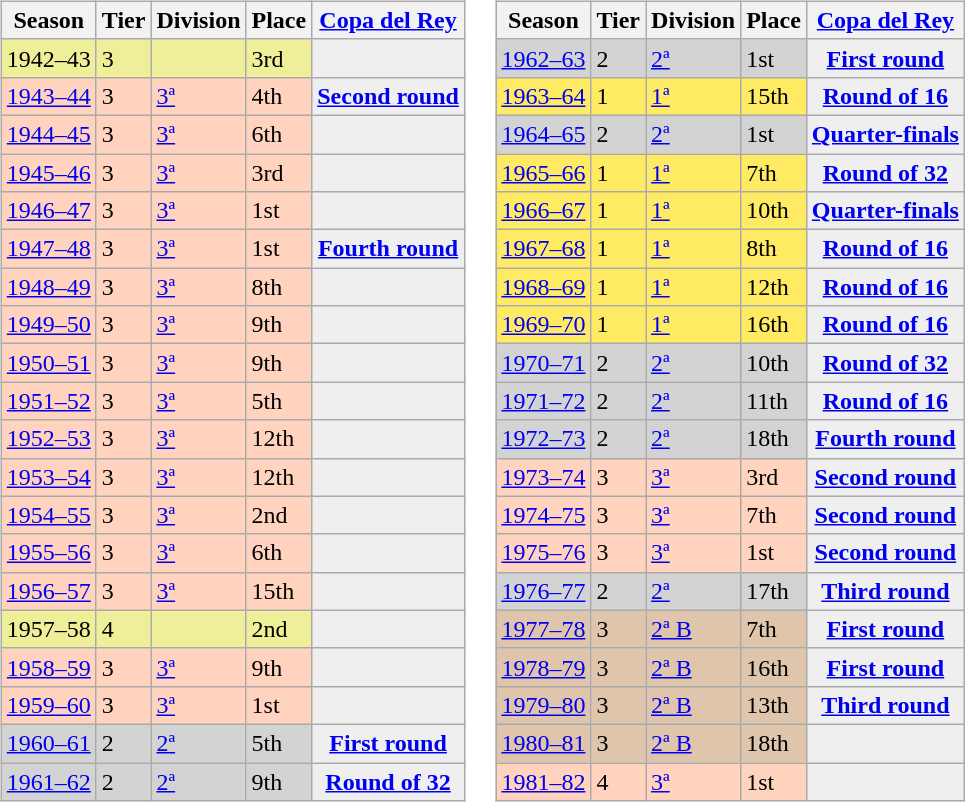<table>
<tr>
<td valign="top" width=0%><br><table class="wikitable">
<tr style="background:#f0f6fa;">
<th>Season</th>
<th>Tier</th>
<th>Division</th>
<th>Place</th>
<th><a href='#'>Copa del Rey</a></th>
</tr>
<tr>
<td style="background:#EFEF99;">1942–43</td>
<td style="background:#EFEF99;">3</td>
<td style="background:#EFEF99;"></td>
<td style="background:#EFEF99;">3rd</td>
<th style="background:#efefef;"></th>
</tr>
<tr>
<td style="background:#FFD3BD;"><a href='#'>1943–44</a></td>
<td style="background:#FFD3BD;">3</td>
<td style="background:#FFD3BD;"><a href='#'>3ª</a></td>
<td style="background:#FFD3BD;">4th</td>
<th style="background:#efefef;"><a href='#'>Second round</a></th>
</tr>
<tr>
<td style="background:#FFD3BD;"><a href='#'>1944–45</a></td>
<td style="background:#FFD3BD;">3</td>
<td style="background:#FFD3BD;"><a href='#'>3ª</a></td>
<td style="background:#FFD3BD;">6th</td>
<th style="background:#efefef;"></th>
</tr>
<tr>
<td style="background:#FFD3BD;"><a href='#'>1945–46</a></td>
<td style="background:#FFD3BD;">3</td>
<td style="background:#FFD3BD;"><a href='#'>3ª</a></td>
<td style="background:#FFD3BD;">3rd</td>
<th style="background:#efefef;"></th>
</tr>
<tr>
<td style="background:#FFD3BD;"><a href='#'>1946–47</a></td>
<td style="background:#FFD3BD;">3</td>
<td style="background:#FFD3BD;"><a href='#'>3ª</a></td>
<td style="background:#FFD3BD;">1st</td>
<th style="background:#efefef;"></th>
</tr>
<tr>
<td style="background:#FFD3BD;"><a href='#'>1947–48</a></td>
<td style="background:#FFD3BD;">3</td>
<td style="background:#FFD3BD;"><a href='#'>3ª</a></td>
<td style="background:#FFD3BD;">1st</td>
<th style="background:#efefef;"><a href='#'>Fourth round</a></th>
</tr>
<tr>
<td style="background:#FFD3BD;"><a href='#'>1948–49</a></td>
<td style="background:#FFD3BD;">3</td>
<td style="background:#FFD3BD;"><a href='#'>3ª</a></td>
<td style="background:#FFD3BD;">8th</td>
<th style="background:#efefef;"></th>
</tr>
<tr>
<td style="background:#FFD3BD;"><a href='#'>1949–50</a></td>
<td style="background:#FFD3BD;">3</td>
<td style="background:#FFD3BD;"><a href='#'>3ª</a></td>
<td style="background:#FFD3BD;">9th</td>
<th style="background:#efefef;"></th>
</tr>
<tr>
<td style="background:#FFD3BD;"><a href='#'>1950–51</a></td>
<td style="background:#FFD3BD;">3</td>
<td style="background:#FFD3BD;"><a href='#'>3ª</a></td>
<td style="background:#FFD3BD;">9th</td>
<th style="background:#efefef;"></th>
</tr>
<tr>
<td style="background:#FFD3BD;"><a href='#'>1951–52</a></td>
<td style="background:#FFD3BD;">3</td>
<td style="background:#FFD3BD;"><a href='#'>3ª</a></td>
<td style="background:#FFD3BD;">5th</td>
<th style="background:#efefef;"></th>
</tr>
<tr>
<td style="background:#FFD3BD;"><a href='#'>1952–53</a></td>
<td style="background:#FFD3BD;">3</td>
<td style="background:#FFD3BD;"><a href='#'>3ª</a></td>
<td style="background:#FFD3BD;">12th</td>
<th style="background:#efefef;"></th>
</tr>
<tr>
<td style="background:#FFD3BD;"><a href='#'>1953–54</a></td>
<td style="background:#FFD3BD;">3</td>
<td style="background:#FFD3BD;"><a href='#'>3ª</a></td>
<td style="background:#FFD3BD;">12th</td>
<th style="background:#efefef;"></th>
</tr>
<tr>
<td style="background:#FFD3BD;"><a href='#'>1954–55</a></td>
<td style="background:#FFD3BD;">3</td>
<td style="background:#FFD3BD;"><a href='#'>3ª</a></td>
<td style="background:#FFD3BD;">2nd</td>
<th style="background:#efefef;"></th>
</tr>
<tr>
<td style="background:#FFD3BD;"><a href='#'>1955–56</a></td>
<td style="background:#FFD3BD;">3</td>
<td style="background:#FFD3BD;"><a href='#'>3ª</a></td>
<td style="background:#FFD3BD;">6th</td>
<th style="background:#efefef;"></th>
</tr>
<tr>
<td style="background:#FFD3BD;"><a href='#'>1956–57</a></td>
<td style="background:#FFD3BD;">3</td>
<td style="background:#FFD3BD;"><a href='#'>3ª</a></td>
<td style="background:#FFD3BD;">15th</td>
<th style="background:#efefef;"></th>
</tr>
<tr>
<td style="background:#EFEF99;">1957–58</td>
<td style="background:#EFEF99;">4</td>
<td style="background:#EFEF99;"></td>
<td style="background:#EFEF99;">2nd</td>
<th style="background:#efefef;"></th>
</tr>
<tr>
<td style="background:#FFD3BD;"><a href='#'>1958–59</a></td>
<td style="background:#FFD3BD;">3</td>
<td style="background:#FFD3BD;"><a href='#'>3ª</a></td>
<td style="background:#FFD3BD;">9th</td>
<th style="background:#efefef;"></th>
</tr>
<tr>
<td style="background:#FFD3BD;"><a href='#'>1959–60</a></td>
<td style="background:#FFD3BD;">3</td>
<td style="background:#FFD3BD;"><a href='#'>3ª</a></td>
<td style="background:#FFD3BD;">1st</td>
<th style="background:#efefef;"></th>
</tr>
<tr>
<td style="background:#D3D3D3;"><a href='#'>1960–61</a></td>
<td style="background:#D3D3D3;">2</td>
<td style="background:#D3D3D3;"><a href='#'>2ª</a></td>
<td style="background:#D3D3D3;">5th</td>
<th style="background:#efefef;"><a href='#'>First round</a></th>
</tr>
<tr>
<td style="background:#D3D3D3;"><a href='#'>1961–62</a></td>
<td style="background:#D3D3D3;">2</td>
<td style="background:#D3D3D3;"><a href='#'>2ª</a></td>
<td style="background:#D3D3D3;">9th</td>
<th style="background:#efefef;"><a href='#'>Round of 32</a></th>
</tr>
</table>
</td>
<td valign="top" width=0%><br><table class="wikitable">
<tr style="background:#f0f6fa;">
<th>Season</th>
<th>Tier</th>
<th>Division</th>
<th>Place</th>
<th><a href='#'>Copa del Rey</a></th>
</tr>
<tr>
<td style="background:#D3D3D3;"><a href='#'>1962–63</a></td>
<td style="background:#D3D3D3;">2</td>
<td style="background:#D3D3D3;"><a href='#'>2ª</a></td>
<td style="background:#D3D3D3;">1st</td>
<th style="background:#efefef;"><a href='#'>First round</a></th>
</tr>
<tr>
<td style="background:#FFEA64;"><a href='#'>1963–64</a></td>
<td style="background:#FFEA64;">1</td>
<td style="background:#FFEA64;"><a href='#'>1ª</a></td>
<td style="background:#FFEA64;">15th</td>
<th style="background:#efefef;"><a href='#'>Round of 16</a></th>
</tr>
<tr>
<td style="background:#D3D3D3;"><a href='#'>1964–65</a></td>
<td style="background:#D3D3D3;">2</td>
<td style="background:#D3D3D3;"><a href='#'>2ª</a></td>
<td style="background:#D3D3D3;">1st</td>
<th style="background:#efefef;"><a href='#'>Quarter-finals</a></th>
</tr>
<tr>
<td style="background:#FFEA64;"><a href='#'>1965–66</a></td>
<td style="background:#FFEA64;">1</td>
<td style="background:#FFEA64;"><a href='#'>1ª</a></td>
<td style="background:#FFEA64;">7th</td>
<th style="background:#efefef;"><a href='#'>Round of 32</a></th>
</tr>
<tr>
<td style="background:#FFEA64;"><a href='#'>1966–67</a></td>
<td style="background:#FFEA64;">1</td>
<td style="background:#FFEA64;"><a href='#'>1ª</a></td>
<td style="background:#FFEA64;">10th</td>
<th style="background:#efefef;"><a href='#'>Quarter-finals</a></th>
</tr>
<tr>
<td style="background:#FFEA64;"><a href='#'>1967–68</a></td>
<td style="background:#FFEA64;">1</td>
<td style="background:#FFEA64;"><a href='#'>1ª</a></td>
<td style="background:#FFEA64;">8th</td>
<th style="background:#efefef;"><a href='#'>Round of 16</a></th>
</tr>
<tr>
<td style="background:#FFEA64;"><a href='#'>1968–69</a></td>
<td style="background:#FFEA64;">1</td>
<td style="background:#FFEA64;"><a href='#'>1ª</a></td>
<td style="background:#FFEA64;">12th</td>
<th style="background:#efefef;"><a href='#'>Round of 16</a></th>
</tr>
<tr>
<td style="background:#FFEA64;"><a href='#'>1969–70</a></td>
<td style="background:#FFEA64;">1</td>
<td style="background:#FFEA64;"><a href='#'>1ª</a></td>
<td style="background:#FFEA64;">16th</td>
<th style="background:#efefef;"><a href='#'>Round of 16</a></th>
</tr>
<tr>
<td style="background:#D3D3D3;"><a href='#'>1970–71</a></td>
<td style="background:#D3D3D3;">2</td>
<td style="background:#D3D3D3;"><a href='#'>2ª</a></td>
<td style="background:#D3D3D3;">10th</td>
<th style="background:#efefef;"><a href='#'>Round of 32</a></th>
</tr>
<tr>
<td style="background:#D3D3D3;"><a href='#'>1971–72</a></td>
<td style="background:#D3D3D3;">2</td>
<td style="background:#D3D3D3;"><a href='#'>2ª</a></td>
<td style="background:#D3D3D3;">11th</td>
<th style="background:#efefef;"><a href='#'>Round of 16</a></th>
</tr>
<tr>
<td style="background:#D3D3D3;"><a href='#'>1972–73</a></td>
<td style="background:#D3D3D3;">2</td>
<td style="background:#D3D3D3;"><a href='#'>2ª</a></td>
<td style="background:#D3D3D3;">18th</td>
<th style="background:#efefef;"><a href='#'>Fourth round</a></th>
</tr>
<tr>
<td style="background:#FFD3BD;"><a href='#'>1973–74</a></td>
<td style="background:#FFD3BD;">3</td>
<td style="background:#FFD3BD;"><a href='#'>3ª</a></td>
<td style="background:#FFD3BD;">3rd</td>
<th style="background:#efefef;"><a href='#'>Second round</a></th>
</tr>
<tr>
<td style="background:#FFD3BD;"><a href='#'>1974–75</a></td>
<td style="background:#FFD3BD;">3</td>
<td style="background:#FFD3BD;"><a href='#'>3ª</a></td>
<td style="background:#FFD3BD;">7th</td>
<th style="background:#efefef;"><a href='#'>Second round</a></th>
</tr>
<tr>
<td style="background:#FFD3BD;"><a href='#'>1975–76</a></td>
<td style="background:#FFD3BD;">3</td>
<td style="background:#FFD3BD;"><a href='#'>3ª</a></td>
<td style="background:#FFD3BD;">1st</td>
<th style="background:#efefef;"><a href='#'>Second round</a></th>
</tr>
<tr>
<td style="background:#D3D3D3;"><a href='#'>1976–77</a></td>
<td style="background:#D3D3D3;">2</td>
<td style="background:#D3D3D3;"><a href='#'>2ª</a></td>
<td style="background:#D3D3D3;">17th</td>
<th style="background:#efefef;"><a href='#'>Third round</a></th>
</tr>
<tr>
<td style="background:#DEC5AB;"><a href='#'>1977–78</a></td>
<td style="background:#DEC5AB;">3</td>
<td style="background:#DEC5AB;"><a href='#'>2ª B</a></td>
<td style="background:#DEC5AB;">7th</td>
<th style="background:#efefef;"><a href='#'>First round</a></th>
</tr>
<tr>
<td style="background:#DEC5AB;"><a href='#'>1978–79</a></td>
<td style="background:#DEC5AB;">3</td>
<td style="background:#DEC5AB;"><a href='#'>2ª B</a></td>
<td style="background:#DEC5AB;">16th</td>
<th style="background:#efefef;"><a href='#'>First round</a></th>
</tr>
<tr>
<td style="background:#DEC5AB;"><a href='#'>1979–80</a></td>
<td style="background:#DEC5AB;">3</td>
<td style="background:#DEC5AB;"><a href='#'>2ª B</a></td>
<td style="background:#DEC5AB;">13th</td>
<th style="background:#efefef;"><a href='#'>Third round</a></th>
</tr>
<tr>
<td style="background:#DEC5AB;"><a href='#'>1980–81</a></td>
<td style="background:#DEC5AB;">3</td>
<td style="background:#DEC5AB;"><a href='#'>2ª B</a></td>
<td style="background:#DEC5AB;">18th</td>
<th style="background:#efefef;"></th>
</tr>
<tr>
<td style="background:#FFD3BD;"><a href='#'>1981–82</a></td>
<td style="background:#FFD3BD;">4</td>
<td style="background:#FFD3BD;"><a href='#'>3ª</a></td>
<td style="background:#FFD3BD;">1st</td>
<th style="background:#efefef;"></th>
</tr>
</table>
</td>
</tr>
</table>
